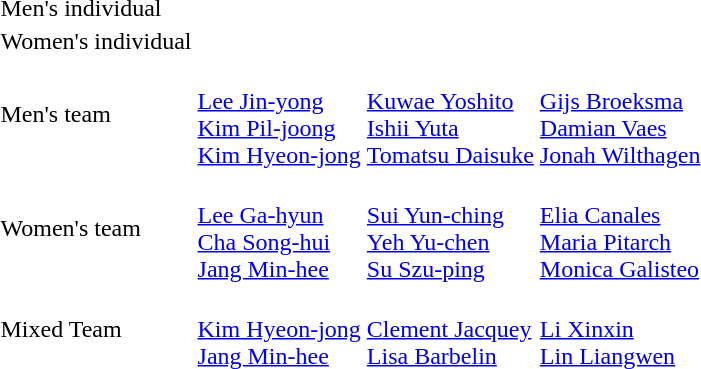<table>
<tr>
<td>Men's individual</td>
<td></td>
<td></td>
<td></td>
</tr>
<tr>
<td>Women's individual</td>
<td></td>
<td></td>
<td></td>
</tr>
<tr>
<td>Men's team</td>
<td><br><a href='#'>Lee Jin-yong</a><br><a href='#'>Kim Pil-joong</a><br><a href='#'>Kim Hyeon-jong</a></td>
<td><br><a href='#'>Kuwae Yoshito</a><br><a href='#'>Ishii Yuta</a><br><a href='#'>Tomatsu Daisuke</a></td>
<td><br><a href='#'>Gijs Broeksma</a><br><a href='#'>Damian Vaes</a><br><a href='#'>Jonah Wilthagen</a></td>
</tr>
<tr>
<td>Women's team</td>
<td><br><a href='#'>Lee Ga-hyun</a><br><a href='#'>Cha Song-hui</a><br><a href='#'>Jang Min-hee</a></td>
<td><br><a href='#'>Sui Yun-ching</a><br><a href='#'>Yeh Yu-chen</a><br><a href='#'>Su Szu-ping</a></td>
<td><br><a href='#'>Elia Canales</a><br><a href='#'>Maria Pitarch</a><br><a href='#'>Monica Galisteo</a></td>
</tr>
<tr>
<td>Mixed Team</td>
<td><br><a href='#'>Kim Hyeon-jong</a><br><a href='#'>Jang Min-hee</a></td>
<td><br><a href='#'>Clement Jacquey</a><br><a href='#'>Lisa Barbelin</a></td>
<td><br><a href='#'>Li Xinxin</a><br><a href='#'>Lin Liangwen</a></td>
</tr>
</table>
